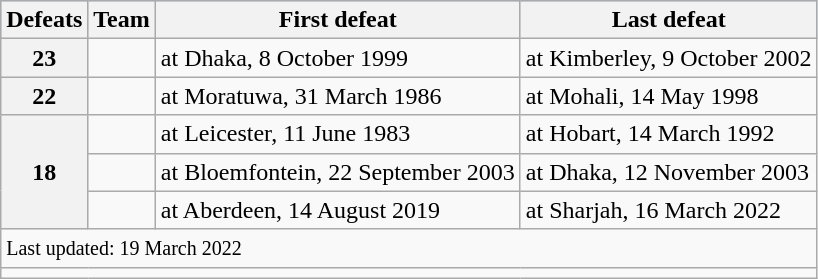<table class="wikitable plainrowheaders sortable">
<tr style="background:#9cf;">
<th>Defeats</th>
<th>Team</th>
<th>First defeat</th>
<th>Last defeat</th>
</tr>
<tr>
<th>23</th>
<td></td>
<td> at Dhaka, 8 October 1999</td>
<td> at Kimberley, 9 October 2002</td>
</tr>
<tr>
<th>22</th>
<td></td>
<td> at Moratuwa, 31 March 1986</td>
<td> at Mohali, 14 May 1998</td>
</tr>
<tr>
<th rowspan="3">18</th>
<td></td>
<td> at Leicester, 11 June 1983</td>
<td> at Hobart, 14 March 1992</td>
</tr>
<tr>
<td></td>
<td> at Bloemfontein, 22 September 2003</td>
<td> at Dhaka, 12 November 2003</td>
</tr>
<tr>
<td></td>
<td> at Aberdeen, 14 August 2019</td>
<td> at Sharjah, 16 March 2022</td>
</tr>
<tr class=sortbottom>
<td colspan=4><small>Last updated: 19 March 2022</small></td>
</tr>
<tr>
<td colspan=4></td>
</tr>
</table>
